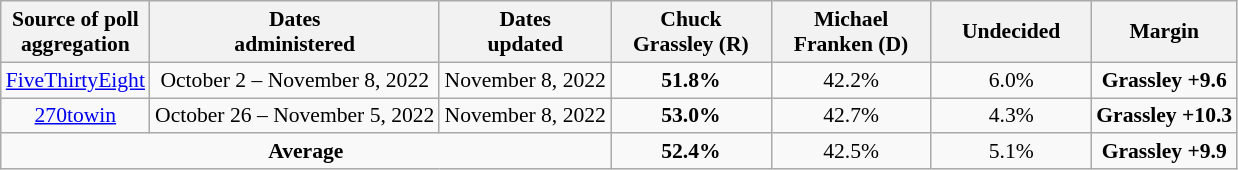<table class="wikitable sortable" style="text-align:center;font-size:90%;line-height:17px">
<tr>
<th>Source of poll<br>aggregation</th>
<th>Dates<br>administered</th>
<th>Dates<br>updated</th>
<th style="width:100px;">Chuck<br>Grassley (R)</th>
<th style="width:100px;">Michael<br>Franken (D)</th>
<th style="width:100px;">Undecided<br></th>
<th>Margin</th>
</tr>
<tr>
<td><a href='#'>FiveThirtyEight</a></td>
<td>October 2 – November 8, 2022</td>
<td>November 8, 2022</td>
<td><strong>51.8%</strong></td>
<td>42.2%</td>
<td>6.0%</td>
<td><strong>Grassley +9.6</strong></td>
</tr>
<tr>
<td><a href='#'>270towin</a></td>
<td>October 26 – November 5, 2022</td>
<td>November 8, 2022</td>
<td><strong>53.0%</strong></td>
<td>42.7%</td>
<td>4.3%</td>
<td><strong>Grassley +10.3</strong></td>
</tr>
<tr>
<td colspan="3"><strong>Average</strong></td>
<td><strong>52.4%</strong></td>
<td>42.5%</td>
<td>5.1%</td>
<td><strong>Grassley +9.9</strong></td>
</tr>
</table>
